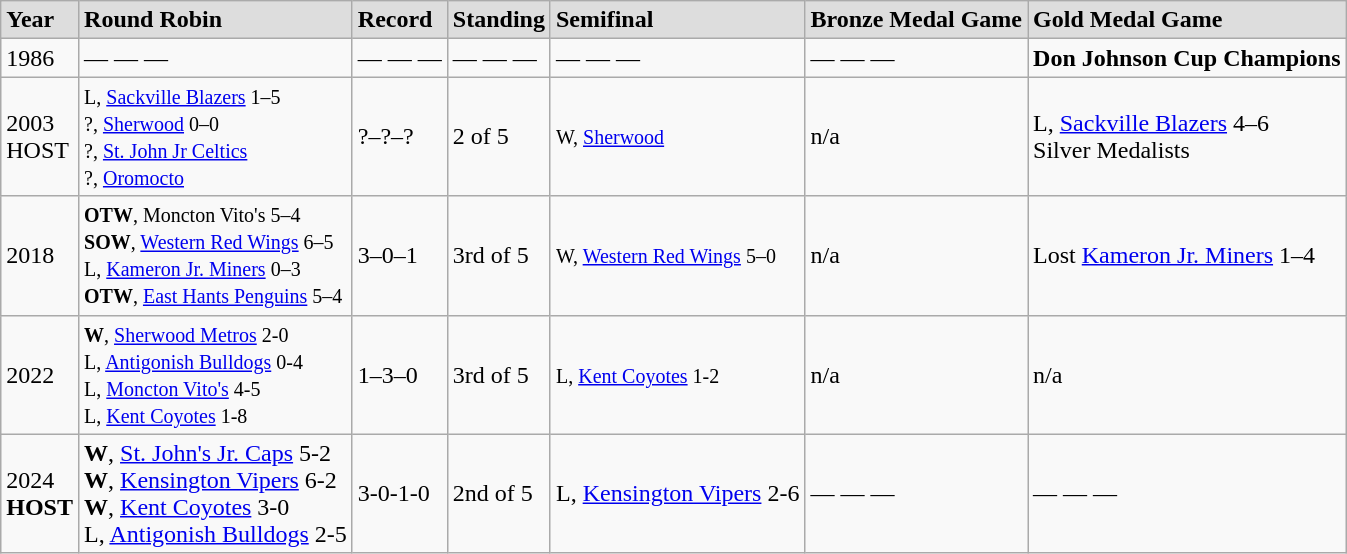<table class="wikitable">
<tr style="font-weight:bold; background-color:#dddddd;" |>
<td>Year</td>
<td>Round Robin</td>
<td>Record</td>
<td>Standing</td>
<td>Semifinal</td>
<td>Bronze Medal Game</td>
<td>Gold Medal Game</td>
</tr>
<tr>
<td>1986</td>
<td>— — —</td>
<td>— — —</td>
<td>— — —</td>
<td>— — —</td>
<td>— — —</td>
<td><strong>Don Johnson Cup Champions</strong></td>
</tr>
<tr>
<td>2003 <br>HOST</td>
<td><small>L, <a href='#'>Sackville Blazers</a> 1–5<br>?, <a href='#'>Sherwood</a> 0–0<br>?, <a href='#'>St. John Jr Celtics</a><br>?, <a href='#'>Oromocto</a></small></td>
<td>?–?–?</td>
<td>2 of 5</td>
<td><small>W, <a href='#'>Sherwood</a></small></td>
<td>n/a</td>
<td>L, <a href='#'>Sackville Blazers</a> 4–6<br>Silver Medalists</td>
</tr>
<tr>
<td>2018</td>
<td><small><strong>OTW</strong>, Moncton Vito's 5–4<br><strong>SOW</strong>, <a href='#'>Western Red Wings</a> 6–5<br>L, <a href='#'>Kameron Jr. Miners</a>  0–3<br><strong>OTW</strong>, <a href='#'>East Hants Penguins</a> 5–4</small></td>
<td>3–0–1</td>
<td>3rd of 5</td>
<td><small>W, <a href='#'>Western Red Wings</a> 5–0</small></td>
<td>n/a</td>
<td>Lost <a href='#'>Kameron Jr. Miners</a> 1–4</td>
</tr>
<tr>
<td>2022</td>
<td><small><strong>W</strong>, <a href='#'>Sherwood Metros</a> 2-0<br>L, <a href='#'>Antigonish Bulldogs</a> 0-4<br>L, <a href='#'>Moncton Vito's</a> 4-5<br>L, <a href='#'>Kent Coyotes</a> 1-8</small></td>
<td>1–3–0</td>
<td>3rd of 5</td>
<td><small>L, <a href='#'>Kent Coyotes</a> 1-2</small></td>
<td>n/a</td>
<td>n/a</td>
</tr>
<tr>
<td>2024 <br><strong>HOST</strong></td>
<td><strong>W</strong>, <a href='#'>St. John's Jr. Caps</a> 5-2<br><strong>W</strong>, <a href='#'>Kensington Vipers</a> 6-2 <br><strong>W</strong>, <a href='#'>Kent Coyotes</a> 3-0 <br>L, <a href='#'>Antigonish Bulldogs</a> 2-5</td>
<td>3-0-1-0</td>
<td>2nd of 5</td>
<td>L, <a href='#'>Kensington Vipers</a> 2-6</td>
<td>— — —</td>
<td>— — —</td>
</tr>
</table>
